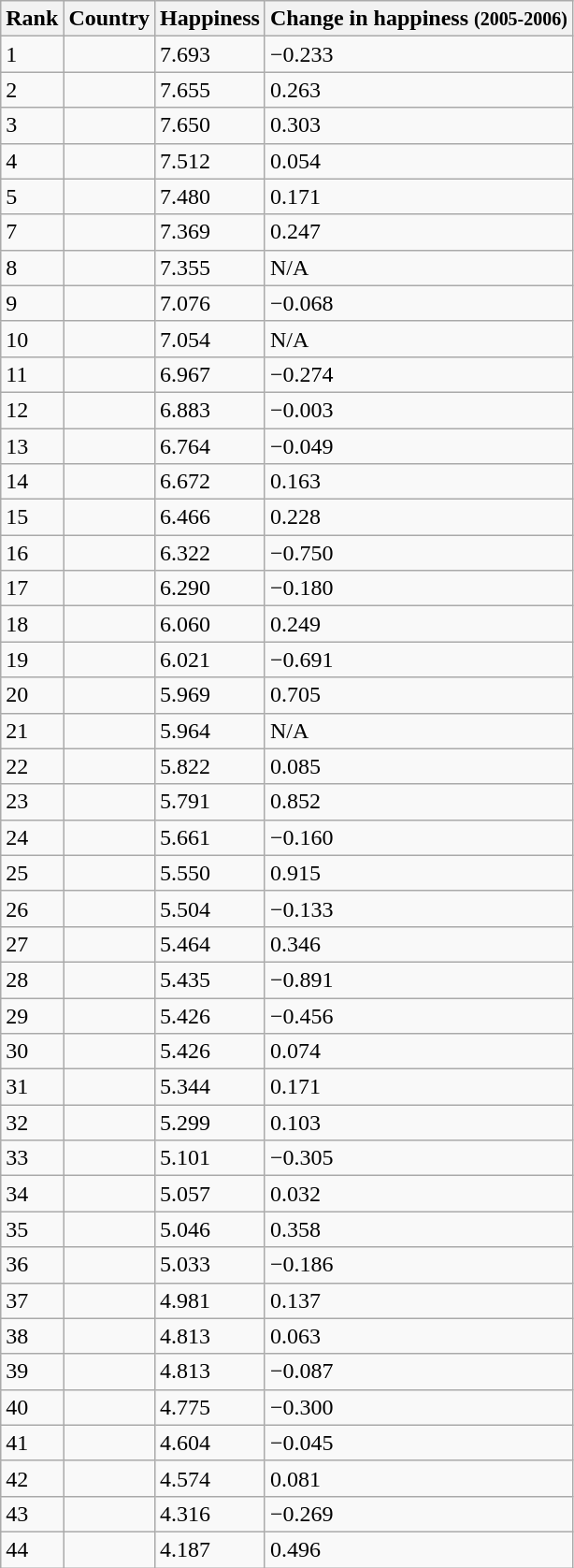<table class="wikitable sortable">
<tr>
<th style="width:2em;" ! data-sort-type="number">Rank</th>
<th>Country</th>
<th>Happiness</th>
<th>Change in happiness <small>(2005-2006)</small></th>
</tr>
<tr>
<td>1</td>
<td></td>
<td>7.693</td>
<td> −0.233</td>
</tr>
<tr>
<td>2</td>
<td></td>
<td>7.655</td>
<td> 0.263</td>
</tr>
<tr>
<td>3</td>
<td></td>
<td>7.650</td>
<td> 0.303</td>
</tr>
<tr>
<td>4</td>
<td></td>
<td>7.512</td>
<td> 0.054</td>
</tr>
<tr>
<td>5</td>
<td></td>
<td>7.480</td>
<td> 0.171</td>
</tr>
<tr>
<td>7</td>
<td></td>
<td>7.369</td>
<td> 0.247</td>
</tr>
<tr>
<td>8</td>
<td></td>
<td>7.355</td>
<td>N/A</td>
</tr>
<tr>
<td>9</td>
<td></td>
<td>7.076</td>
<td> −0.068</td>
</tr>
<tr>
<td>10</td>
<td></td>
<td>7.054</td>
<td>N/A</td>
</tr>
<tr>
<td>11</td>
<td></td>
<td>6.967</td>
<td> −0.274</td>
</tr>
<tr>
<td>12</td>
<td></td>
<td>6.883</td>
<td> −0.003</td>
</tr>
<tr>
<td>13</td>
<td></td>
<td>6.764</td>
<td> −0.049</td>
</tr>
<tr>
<td>14</td>
<td></td>
<td>6.672</td>
<td> 0.163</td>
</tr>
<tr>
<td>15</td>
<td></td>
<td>6.466</td>
<td> 0.228</td>
</tr>
<tr>
<td>16</td>
<td></td>
<td>6.322</td>
<td> −0.750</td>
</tr>
<tr>
<td>17</td>
<td></td>
<td>6.290</td>
<td> −0.180</td>
</tr>
<tr>
<td>18</td>
<td></td>
<td>6.060</td>
<td> 0.249</td>
</tr>
<tr>
<td>19</td>
<td></td>
<td>6.021</td>
<td> −0.691</td>
</tr>
<tr>
<td>20</td>
<td></td>
<td>5.969</td>
<td> 0.705</td>
</tr>
<tr>
<td>21</td>
<td></td>
<td>5.964</td>
<td>N/A</td>
</tr>
<tr>
<td>22</td>
<td></td>
<td>5.822</td>
<td> 0.085</td>
</tr>
<tr>
<td>23</td>
<td></td>
<td>5.791</td>
<td> 0.852</td>
</tr>
<tr>
<td>24</td>
<td></td>
<td>5.661</td>
<td> −0.160</td>
</tr>
<tr>
<td>25</td>
<td></td>
<td>5.550</td>
<td> 0.915</td>
</tr>
<tr>
<td>26</td>
<td></td>
<td>5.504</td>
<td> −0.133</td>
</tr>
<tr>
<td>27</td>
<td></td>
<td>5.464</td>
<td> 0.346</td>
</tr>
<tr>
<td>28</td>
<td></td>
<td>5.435</td>
<td> −0.891</td>
</tr>
<tr>
<td>29</td>
<td></td>
<td>5.426</td>
<td> −0.456</td>
</tr>
<tr>
<td>30</td>
<td></td>
<td>5.426</td>
<td> 0.074</td>
</tr>
<tr>
<td>31</td>
<td></td>
<td>5.344</td>
<td> 0.171</td>
</tr>
<tr>
<td>32</td>
<td></td>
<td>5.299</td>
<td> 0.103</td>
</tr>
<tr>
<td>33</td>
<td></td>
<td>5.101</td>
<td> −0.305</td>
</tr>
<tr>
<td>34</td>
<td></td>
<td>5.057</td>
<td> 0.032</td>
</tr>
<tr>
<td>35</td>
<td></td>
<td>5.046</td>
<td> 0.358</td>
</tr>
<tr>
<td>36</td>
<td></td>
<td>5.033</td>
<td> −0.186</td>
</tr>
<tr>
<td>37</td>
<td></td>
<td>4.981</td>
<td> 0.137</td>
</tr>
<tr>
<td>38</td>
<td></td>
<td>4.813</td>
<td> 0.063</td>
</tr>
<tr>
<td>39</td>
<td></td>
<td>4.813</td>
<td> −0.087</td>
</tr>
<tr>
<td>40</td>
<td></td>
<td>4.775</td>
<td> −0.300</td>
</tr>
<tr>
<td>41</td>
<td></td>
<td>4.604</td>
<td> −0.045</td>
</tr>
<tr>
<td>42</td>
<td></td>
<td>4.574</td>
<td> 0.081</td>
</tr>
<tr>
<td>43</td>
<td></td>
<td>4.316</td>
<td> −0.269</td>
</tr>
<tr>
<td>44</td>
<td></td>
<td>4.187</td>
<td> 0.496</td>
</tr>
</table>
